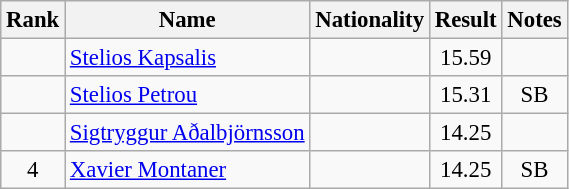<table class="wikitable sortable" style="text-align:center; font-size:95%">
<tr>
<th>Rank</th>
<th>Name</th>
<th>Nationality</th>
<th>Result</th>
<th>Notes</th>
</tr>
<tr>
<td></td>
<td align=left><a href='#'>Stelios Kapsalis</a></td>
<td align=left></td>
<td>15.59</td>
<td></td>
</tr>
<tr>
<td></td>
<td align=left><a href='#'>Stelios Petrou</a></td>
<td align=left></td>
<td>15.31</td>
<td>SB</td>
</tr>
<tr>
<td></td>
<td align=left><a href='#'>Sigtryggur Aðalbjörnsson</a></td>
<td align=left></td>
<td>14.25</td>
<td></td>
</tr>
<tr>
<td>4</td>
<td align=left><a href='#'>Xavier Montaner</a></td>
<td align=left></td>
<td>14.25</td>
<td>SB</td>
</tr>
</table>
